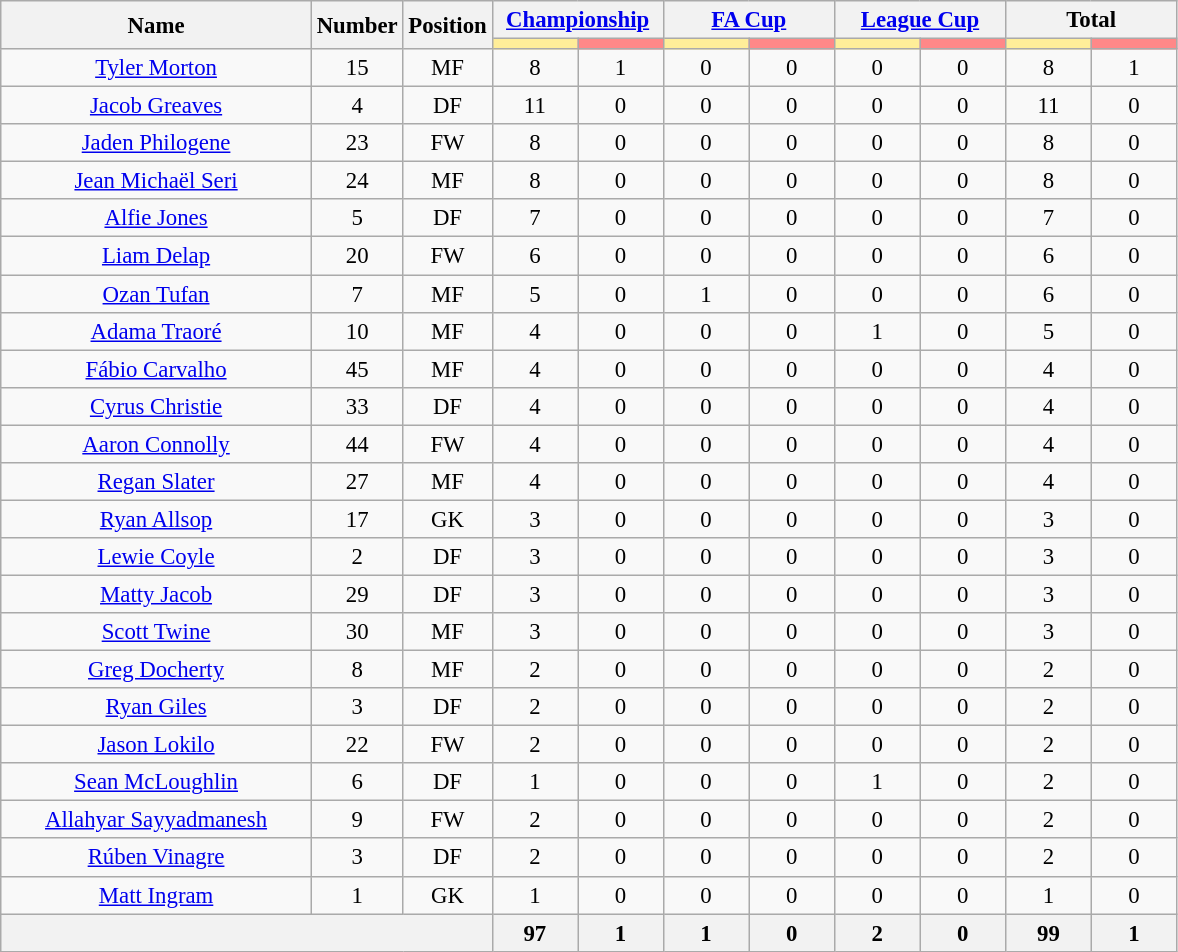<table class="wikitable" style="font-size: 95%; text-align: center;">
<tr>
<th rowspan="2;" style="width:200px;">Name</th>
<th rowspan=2>Number</th>
<th rowspan=2>Position</th>
<th colspan=2><a href='#'>Championship</a></th>
<th colspan=2><a href='#'>FA Cup</a></th>
<th colspan=2><a href='#'>League Cup</a></th>
<th colspan=2>Total</th>
</tr>
<tr>
<th style="width:50px; background:#fe9;"></th>
<th style="width:50px; background:#ff8888;"></th>
<th style="width:50px; background:#fe9;"></th>
<th style="width:50px; background:#ff8888;"></th>
<th style="width:50px; background:#fe9;"></th>
<th style="width:50px; background:#ff8888;"></th>
<th style="width:50px; background:#fe9;"></th>
<th style="width:50px; background:#ff8888;"></th>
</tr>
<tr>
<td> <a href='#'>Tyler Morton</a></td>
<td>15</td>
<td>MF</td>
<td>8</td>
<td>1</td>
<td>0</td>
<td>0</td>
<td>0</td>
<td>0</td>
<td>8</td>
<td>1</td>
</tr>
<tr>
<td> <a href='#'>Jacob Greaves</a></td>
<td>4</td>
<td>DF</td>
<td>11</td>
<td>0</td>
<td>0</td>
<td>0</td>
<td>0</td>
<td>0</td>
<td>11</td>
<td>0</td>
</tr>
<tr>
<td> <a href='#'>Jaden Philogene</a></td>
<td>23</td>
<td>FW</td>
<td>8</td>
<td>0</td>
<td>0</td>
<td>0</td>
<td>0</td>
<td>0</td>
<td>8</td>
<td>0</td>
</tr>
<tr>
<td> <a href='#'>Jean Michaël Seri</a></td>
<td>24</td>
<td>MF</td>
<td>8</td>
<td>0</td>
<td>0</td>
<td>0</td>
<td>0</td>
<td>0</td>
<td>8</td>
<td>0</td>
</tr>
<tr>
<td> <a href='#'>Alfie Jones</a></td>
<td>5</td>
<td>DF</td>
<td>7</td>
<td>0</td>
<td>0</td>
<td>0</td>
<td>0</td>
<td>0</td>
<td>7</td>
<td>0</td>
</tr>
<tr>
<td> <a href='#'>Liam Delap</a></td>
<td>20</td>
<td>FW</td>
<td>6</td>
<td>0</td>
<td>0</td>
<td>0</td>
<td>0</td>
<td>0</td>
<td>6</td>
<td>0</td>
</tr>
<tr>
<td> <a href='#'>Ozan Tufan</a></td>
<td>7</td>
<td>MF</td>
<td>5</td>
<td>0</td>
<td>1</td>
<td>0</td>
<td>0</td>
<td>0</td>
<td>6</td>
<td>0</td>
</tr>
<tr>
<td> <a href='#'>Adama Traoré</a></td>
<td>10</td>
<td>MF</td>
<td>4</td>
<td>0</td>
<td>0</td>
<td>0</td>
<td>1</td>
<td>0</td>
<td>5</td>
<td>0</td>
</tr>
<tr>
<td> <a href='#'>Fábio Carvalho</a></td>
<td>45</td>
<td>MF</td>
<td>4</td>
<td>0</td>
<td>0</td>
<td>0</td>
<td>0</td>
<td>0</td>
<td>4</td>
<td>0</td>
</tr>
<tr>
<td> <a href='#'>Cyrus Christie</a></td>
<td>33</td>
<td>DF</td>
<td>4</td>
<td>0</td>
<td>0</td>
<td>0</td>
<td>0</td>
<td>0</td>
<td>4</td>
<td>0</td>
</tr>
<tr>
<td> <a href='#'>Aaron Connolly</a></td>
<td>44</td>
<td>FW</td>
<td>4</td>
<td>0</td>
<td>0</td>
<td>0</td>
<td>0</td>
<td>0</td>
<td>4</td>
<td>0</td>
</tr>
<tr>
<td> <a href='#'>Regan Slater</a></td>
<td>27</td>
<td>MF</td>
<td>4</td>
<td>0</td>
<td>0</td>
<td>0</td>
<td>0</td>
<td>0</td>
<td>4</td>
<td>0</td>
</tr>
<tr>
<td> <a href='#'>Ryan Allsop</a></td>
<td>17</td>
<td>GK</td>
<td>3</td>
<td>0</td>
<td>0</td>
<td>0</td>
<td>0</td>
<td>0</td>
<td>3</td>
<td>0</td>
</tr>
<tr>
<td> <a href='#'>Lewie Coyle</a></td>
<td>2</td>
<td>DF</td>
<td>3</td>
<td>0</td>
<td>0</td>
<td>0</td>
<td>0</td>
<td>0</td>
<td>3</td>
<td>0</td>
</tr>
<tr>
<td> <a href='#'>Matty Jacob</a></td>
<td>29</td>
<td>DF</td>
<td>3</td>
<td>0</td>
<td>0</td>
<td>0</td>
<td>0</td>
<td>0</td>
<td>3</td>
<td>0</td>
</tr>
<tr>
<td> <a href='#'>Scott Twine</a></td>
<td>30</td>
<td>MF</td>
<td>3</td>
<td>0</td>
<td>0</td>
<td>0</td>
<td>0</td>
<td>0</td>
<td>3</td>
<td>0</td>
</tr>
<tr>
<td> <a href='#'>Greg Docherty</a></td>
<td>8</td>
<td>MF</td>
<td>2</td>
<td>0</td>
<td>0</td>
<td>0</td>
<td>0</td>
<td>0</td>
<td>2</td>
<td>0</td>
</tr>
<tr>
<td> <a href='#'>Ryan Giles</a></td>
<td>3</td>
<td>DF</td>
<td>2</td>
<td>0</td>
<td>0</td>
<td>0</td>
<td>0</td>
<td>0</td>
<td>2</td>
<td>0</td>
</tr>
<tr>
<td> <a href='#'>Jason Lokilo</a></td>
<td>22</td>
<td>FW</td>
<td>2</td>
<td>0</td>
<td>0</td>
<td>0</td>
<td>0</td>
<td>0</td>
<td>2</td>
<td>0</td>
</tr>
<tr>
<td> <a href='#'>Sean McLoughlin</a></td>
<td>6</td>
<td>DF</td>
<td>1</td>
<td>0</td>
<td>0</td>
<td>0</td>
<td>1</td>
<td>0</td>
<td>2</td>
<td>0</td>
</tr>
<tr>
<td> <a href='#'>Allahyar Sayyadmanesh</a></td>
<td>9</td>
<td>FW</td>
<td>2</td>
<td>0</td>
<td>0</td>
<td>0</td>
<td>0</td>
<td>0</td>
<td>2</td>
<td>0</td>
</tr>
<tr>
<td> <a href='#'>Rúben Vinagre</a></td>
<td>3</td>
<td>DF</td>
<td>2</td>
<td>0</td>
<td>0</td>
<td>0</td>
<td>0</td>
<td>0</td>
<td>2</td>
<td>0</td>
</tr>
<tr>
<td> <a href='#'>Matt Ingram</a></td>
<td>1</td>
<td>GK</td>
<td>1</td>
<td>0</td>
<td>0</td>
<td>0</td>
<td>0</td>
<td>0</td>
<td>1</td>
<td>0</td>
</tr>
<tr>
<th scope="row" colspan="3"></th>
<th>97</th>
<th>1</th>
<th>1</th>
<th>0</th>
<th>2</th>
<th>0</th>
<th>99</th>
<th>1</th>
</tr>
</table>
